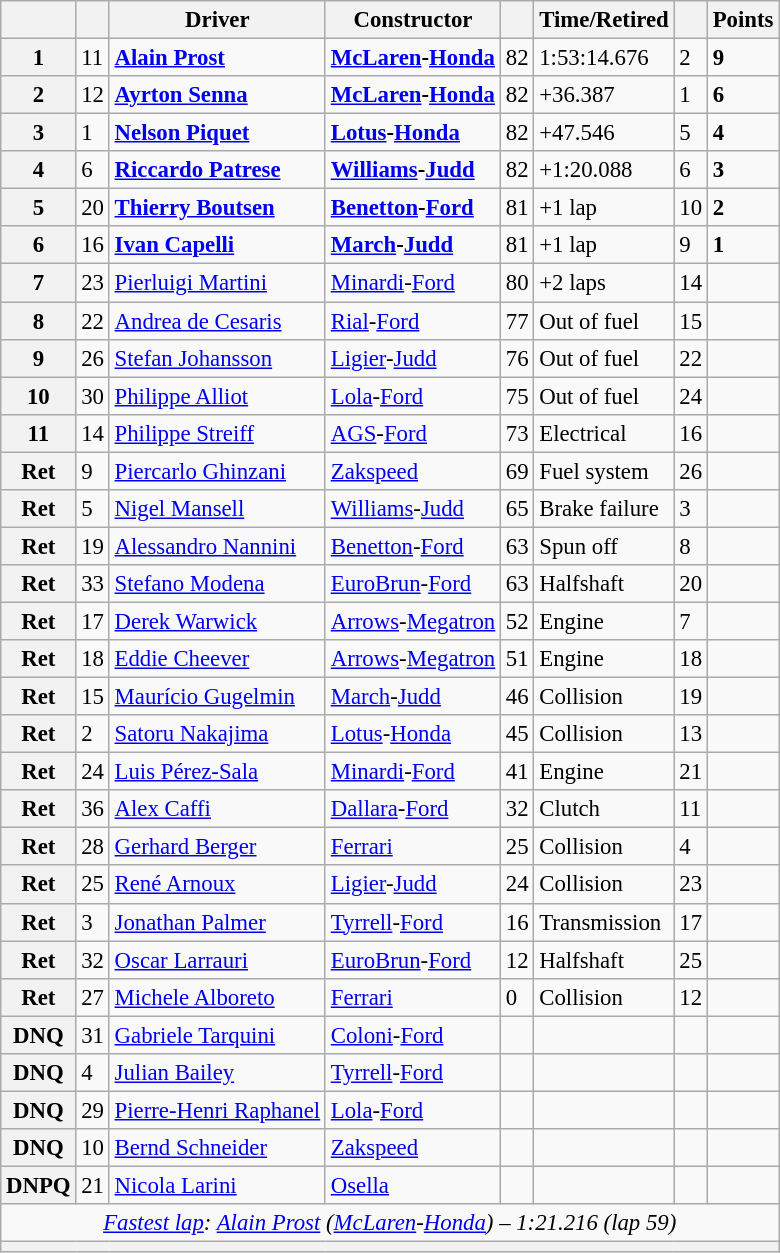<table class="wikitable sortable" style="font-size: 95%;">
<tr>
<th scope="col"></th>
<th scope="col"></th>
<th scope="col">Driver</th>
<th scope="col">Constructor</th>
<th scope="col" class="unsortable"></th>
<th scope="col" class="unsortable">Time/Retired</th>
<th scope="col"></th>
<th scope="col">Points</th>
</tr>
<tr>
<th>1</th>
<td>11</td>
<td> <strong><a href='#'>Alain Prost</a></strong></td>
<td><strong><a href='#'>McLaren</a>-<a href='#'>Honda</a></strong></td>
<td>82</td>
<td>1:53:14.676</td>
<td>2</td>
<td><strong>9</strong></td>
</tr>
<tr>
<th>2</th>
<td>12</td>
<td> <strong><a href='#'>Ayrton Senna</a></strong></td>
<td><strong><a href='#'>McLaren</a>-<a href='#'>Honda</a></strong></td>
<td>82</td>
<td>+36.387</td>
<td>1</td>
<td><strong>6</strong></td>
</tr>
<tr>
<th>3</th>
<td>1</td>
<td> <strong><a href='#'>Nelson Piquet</a></strong></td>
<td><strong><a href='#'>Lotus</a>-<a href='#'>Honda</a></strong></td>
<td>82</td>
<td>+47.546</td>
<td>5</td>
<td><strong>4</strong></td>
</tr>
<tr>
<th>4</th>
<td>6</td>
<td> <strong><a href='#'>Riccardo Patrese</a></strong></td>
<td><strong><a href='#'>Williams</a>-<a href='#'>Judd</a></strong></td>
<td>82</td>
<td>+1:20.088</td>
<td>6</td>
<td><strong>3</strong></td>
</tr>
<tr>
<th>5</th>
<td>20</td>
<td> <strong><a href='#'>Thierry Boutsen</a></strong></td>
<td><strong><a href='#'>Benetton</a>-<a href='#'>Ford</a></strong></td>
<td>81</td>
<td>+1 lap</td>
<td>10</td>
<td><strong>2</strong></td>
</tr>
<tr>
<th>6</th>
<td>16</td>
<td> <strong><a href='#'>Ivan Capelli</a></strong></td>
<td><strong><a href='#'>March</a>-<a href='#'>Judd</a></strong></td>
<td>81</td>
<td>+1 lap</td>
<td>9</td>
<td><strong>1</strong></td>
</tr>
<tr>
<th>7</th>
<td>23</td>
<td> <a href='#'>Pierluigi Martini</a></td>
<td><a href='#'>Minardi</a>-<a href='#'>Ford</a></td>
<td>80</td>
<td>+2 laps</td>
<td>14</td>
<td> </td>
</tr>
<tr>
<th>8</th>
<td>22</td>
<td> <a href='#'>Andrea de Cesaris</a></td>
<td><a href='#'>Rial</a>-<a href='#'>Ford</a></td>
<td>77</td>
<td>Out of fuel</td>
<td>15</td>
<td> </td>
</tr>
<tr>
<th>9</th>
<td>26</td>
<td> <a href='#'>Stefan Johansson</a></td>
<td><a href='#'>Ligier</a>-<a href='#'>Judd</a></td>
<td>76</td>
<td>Out of fuel</td>
<td>22</td>
<td> </td>
</tr>
<tr>
<th>10</th>
<td>30</td>
<td> <a href='#'>Philippe Alliot</a></td>
<td><a href='#'>Lola</a>-<a href='#'>Ford</a></td>
<td>75</td>
<td>Out of fuel</td>
<td>24</td>
<td> </td>
</tr>
<tr>
<th>11</th>
<td>14</td>
<td> <a href='#'>Philippe Streiff</a></td>
<td><a href='#'>AGS</a>-<a href='#'>Ford</a></td>
<td>73</td>
<td>Electrical</td>
<td>16</td>
<td> </td>
</tr>
<tr>
<th>Ret</th>
<td>9</td>
<td> <a href='#'>Piercarlo Ghinzani</a></td>
<td><a href='#'>Zakspeed</a></td>
<td>69</td>
<td>Fuel system</td>
<td>26</td>
<td> </td>
</tr>
<tr>
<th>Ret</th>
<td>5</td>
<td> <a href='#'>Nigel Mansell</a></td>
<td><a href='#'>Williams</a>-<a href='#'>Judd</a></td>
<td>65</td>
<td>Brake failure</td>
<td>3</td>
<td> </td>
</tr>
<tr>
<th>Ret</th>
<td>19</td>
<td> <a href='#'>Alessandro Nannini</a></td>
<td><a href='#'>Benetton</a>-<a href='#'>Ford</a></td>
<td>63</td>
<td>Spun off</td>
<td>8</td>
<td> </td>
</tr>
<tr>
<th>Ret</th>
<td>33</td>
<td> <a href='#'>Stefano Modena</a></td>
<td><a href='#'>EuroBrun</a>-<a href='#'>Ford</a></td>
<td>63</td>
<td>Halfshaft</td>
<td>20</td>
<td> </td>
</tr>
<tr>
<th>Ret</th>
<td>17</td>
<td> <a href='#'>Derek Warwick</a></td>
<td><a href='#'>Arrows</a>-<a href='#'>Megatron</a></td>
<td>52</td>
<td>Engine</td>
<td>7</td>
<td> </td>
</tr>
<tr>
<th>Ret</th>
<td>18</td>
<td> <a href='#'>Eddie Cheever</a></td>
<td><a href='#'>Arrows</a>-<a href='#'>Megatron</a></td>
<td>51</td>
<td>Engine</td>
<td>18</td>
<td> </td>
</tr>
<tr>
<th>Ret</th>
<td>15</td>
<td> <a href='#'>Maurício Gugelmin</a></td>
<td><a href='#'>March</a>-<a href='#'>Judd</a></td>
<td>46</td>
<td>Collision</td>
<td>19</td>
<td> </td>
</tr>
<tr>
<th>Ret</th>
<td>2</td>
<td> <a href='#'>Satoru Nakajima</a></td>
<td><a href='#'>Lotus</a>-<a href='#'>Honda</a></td>
<td>45</td>
<td>Collision</td>
<td>13</td>
<td> </td>
</tr>
<tr>
<th>Ret</th>
<td>24</td>
<td> <a href='#'>Luis Pérez-Sala</a></td>
<td><a href='#'>Minardi</a>-<a href='#'>Ford</a></td>
<td>41</td>
<td>Engine</td>
<td>21</td>
<td> </td>
</tr>
<tr>
<th>Ret</th>
<td>36</td>
<td> <a href='#'>Alex Caffi</a></td>
<td><a href='#'>Dallara</a>-<a href='#'>Ford</a></td>
<td>32</td>
<td>Clutch</td>
<td>11</td>
<td> </td>
</tr>
<tr>
<th>Ret</th>
<td>28</td>
<td> <a href='#'>Gerhard Berger</a></td>
<td><a href='#'>Ferrari</a></td>
<td>25</td>
<td>Collision</td>
<td>4</td>
<td> </td>
</tr>
<tr>
<th>Ret</th>
<td>25</td>
<td> <a href='#'>René Arnoux</a></td>
<td><a href='#'>Ligier</a>-<a href='#'>Judd</a></td>
<td>24</td>
<td>Collision</td>
<td>23</td>
<td> </td>
</tr>
<tr>
<th>Ret</th>
<td>3</td>
<td> <a href='#'>Jonathan Palmer</a></td>
<td><a href='#'>Tyrrell</a>-<a href='#'>Ford</a></td>
<td>16</td>
<td>Transmission</td>
<td>17</td>
<td> </td>
</tr>
<tr>
<th>Ret</th>
<td>32</td>
<td> <a href='#'>Oscar Larrauri</a></td>
<td><a href='#'>EuroBrun</a>-<a href='#'>Ford</a></td>
<td>12</td>
<td>Halfshaft</td>
<td>25</td>
<td> </td>
</tr>
<tr>
<th>Ret</th>
<td>27</td>
<td> <a href='#'>Michele Alboreto</a></td>
<td><a href='#'>Ferrari</a></td>
<td>0</td>
<td>Collision</td>
<td>12</td>
<td> </td>
</tr>
<tr>
<th>DNQ</th>
<td>31</td>
<td> <a href='#'>Gabriele Tarquini</a></td>
<td><a href='#'>Coloni</a>-<a href='#'>Ford</a></td>
<td> </td>
<td></td>
<td></td>
<td> </td>
</tr>
<tr>
<th>DNQ</th>
<td>4</td>
<td> <a href='#'>Julian Bailey</a></td>
<td><a href='#'>Tyrrell</a>-<a href='#'>Ford</a></td>
<td> </td>
<td></td>
<td></td>
<td> </td>
</tr>
<tr>
<th>DNQ</th>
<td>29</td>
<td> <a href='#'>Pierre-Henri Raphanel</a></td>
<td><a href='#'>Lola</a>-<a href='#'>Ford</a></td>
<td> </td>
<td></td>
<td></td>
<td> </td>
</tr>
<tr>
<th>DNQ</th>
<td>10</td>
<td> <a href='#'>Bernd Schneider</a></td>
<td><a href='#'>Zakspeed</a></td>
<td> </td>
<td></td>
<td></td>
<td> </td>
</tr>
<tr>
<th>DNPQ</th>
<td>21</td>
<td> <a href='#'>Nicola Larini</a></td>
<td><a href='#'>Osella</a></td>
<td> </td>
<td></td>
<td></td>
<td> </td>
</tr>
<tr class="sortbottom">
<td colspan="8" align="center"><em><a href='#'>Fastest lap</a>:  <a href='#'>Alain Prost</a> (<a href='#'>McLaren</a>-<a href='#'>Honda</a>) – 1:21.216 (lap 59)</em></td>
</tr>
<tr>
<th colspan="8"></th>
</tr>
</table>
